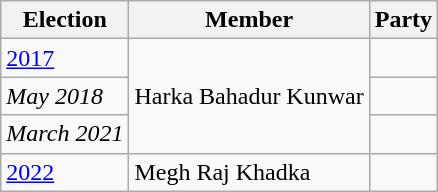<table class="wikitable">
<tr>
<th>Election</th>
<th>Member</th>
<th colspan="2">Party</th>
</tr>
<tr>
<td><a href='#'>2017</a></td>
<td rowspan="3">Harka Bahadur Kunwar</td>
<td></td>
</tr>
<tr>
<td><em>May 2018</em></td>
<td></td>
</tr>
<tr>
<td><em>March 2021</em></td>
<td></td>
</tr>
<tr>
<td><a href='#'>2022</a></td>
<td>Megh Raj Khadka</td>
<td></td>
</tr>
</table>
